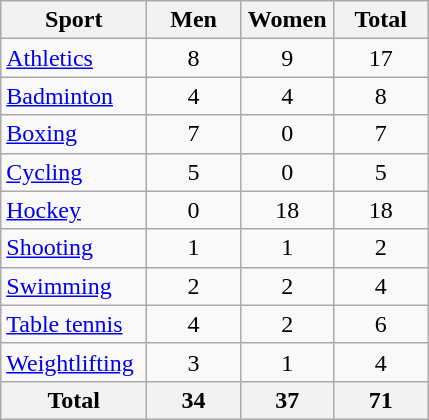<table class="wikitable sortable" style="text-align:center;">
<tr>
<th width=90>Sport</th>
<th width=55>Men</th>
<th width=55>Women</th>
<th width=55>Total</th>
</tr>
<tr>
<td align=left><a href='#'>Athletics</a></td>
<td>8</td>
<td>9</td>
<td>17</td>
</tr>
<tr>
<td align=left><a href='#'>Badminton</a></td>
<td>4</td>
<td>4</td>
<td>8</td>
</tr>
<tr>
<td align=left><a href='#'>Boxing</a></td>
<td>7</td>
<td>0</td>
<td>7</td>
</tr>
<tr>
<td align=left><a href='#'>Cycling</a></td>
<td>5</td>
<td>0</td>
<td>5</td>
</tr>
<tr>
<td align=left><a href='#'>Hockey</a></td>
<td>0</td>
<td>18</td>
<td>18</td>
</tr>
<tr>
<td align=left><a href='#'>Shooting</a></td>
<td>1</td>
<td>1</td>
<td>2</td>
</tr>
<tr>
<td align=left><a href='#'>Swimming</a></td>
<td>2</td>
<td>2</td>
<td>4</td>
</tr>
<tr>
<td align=left><a href='#'>Table tennis</a></td>
<td>4</td>
<td>2</td>
<td>6</td>
</tr>
<tr>
<td align=left><a href='#'>Weightlifting</a></td>
<td>3</td>
<td>1</td>
<td>4</td>
</tr>
<tr>
<th>Total</th>
<th>34</th>
<th>37</th>
<th>71</th>
</tr>
</table>
